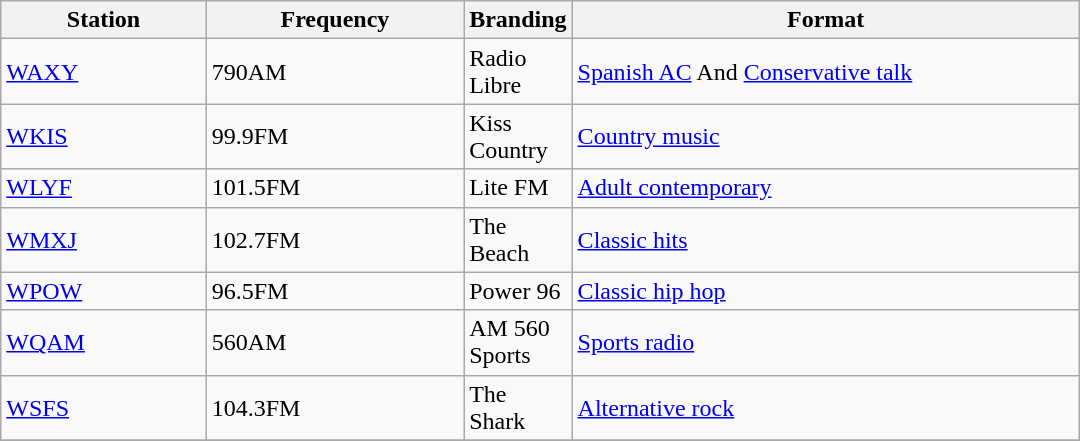<table class="wikitable sortable" style="width:45em;">
<tr>
<th style="width:20%">Station</th>
<th style="width:25%">Frequency</th>
<th style="width:5%">Branding</th>
<th style="width:50%">Format</th>
</tr>
<tr>
<td><a href='#'>WAXY</a></td>
<td>790AM</td>
<td>Radio Libre</td>
<td><a href='#'>Spanish AC</a> And  <a href='#'>Conservative talk</a></td>
</tr>
<tr>
<td><a href='#'>WKIS</a></td>
<td>99.9FM</td>
<td>Kiss Country</td>
<td><a href='#'>Country music</a></td>
</tr>
<tr>
<td><a href='#'>WLYF</a></td>
<td>101.5FM</td>
<td>Lite FM</td>
<td><a href='#'>Adult contemporary</a></td>
</tr>
<tr>
<td><a href='#'>WMXJ</a></td>
<td>102.7FM</td>
<td>The Beach</td>
<td><a href='#'>Classic hits</a></td>
</tr>
<tr>
<td><a href='#'>WPOW</a></td>
<td>96.5FM</td>
<td>Power 96</td>
<td><a href='#'>Classic hip hop</a></td>
</tr>
<tr>
<td><a href='#'>WQAM</a></td>
<td>560AM</td>
<td>AM 560 Sports</td>
<td><a href='#'>Sports radio</a></td>
</tr>
<tr>
<td><a href='#'>WSFS</a></td>
<td>104.3FM</td>
<td>The Shark</td>
<td><a href='#'>Alternative rock</a></td>
</tr>
<tr>
</tr>
</table>
